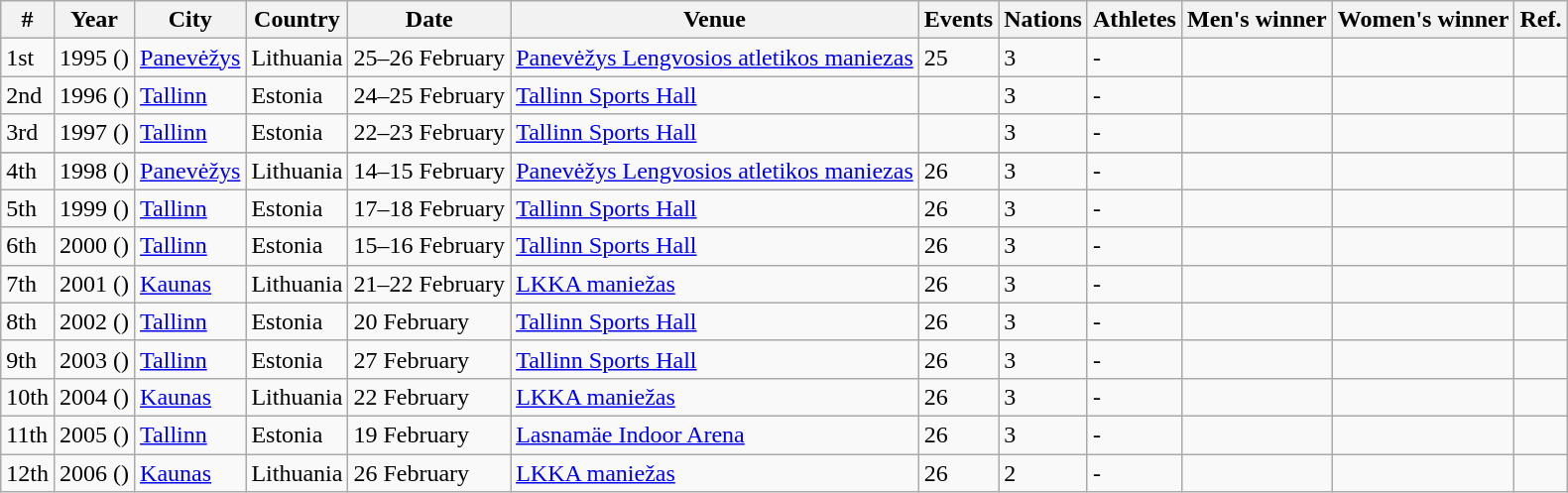<table class = "wikitable">
<tr>
<th>#</th>
<th>Year</th>
<th>City</th>
<th>Country</th>
<th>Date</th>
<th>Venue</th>
<th>Events</th>
<th>Nations</th>
<th>Athletes</th>
<th>Men's winner</th>
<th>Women's winner</th>
<th>Ref.</th>
</tr>
<tr>
<td>1st</td>
<td>1995 ()</td>
<td align = left><a href='#'>Panevėžys</a></td>
<td>Lithuania</td>
<td align = left>25–26 February</td>
<td align = left><a href='#'>Panevėžys Lengvosios atletikos maniezas</a></td>
<td>25</td>
<td>3</td>
<td>-</td>
<td></td>
<td></td>
<td></td>
</tr>
<tr>
<td>2nd</td>
<td>1996 ()</td>
<td align = left><a href='#'>Tallinn</a></td>
<td>Estonia</td>
<td align = left>24–25 February</td>
<td align = left><a href='#'>Tallinn Sports Hall</a></td>
<td></td>
<td>3</td>
<td>-</td>
<td></td>
<td></td>
<td></td>
</tr>
<tr>
<td>3rd</td>
<td>1997 ()</td>
<td align = left><a href='#'>Tallinn</a></td>
<td>Estonia</td>
<td align = left>22–23 February</td>
<td align = left><a href='#'>Tallinn Sports Hall</a></td>
<td></td>
<td>3</td>
<td>-</td>
<td></td>
<td></td>
<td></td>
</tr>
<tr>
</tr>
<tr>
<td>4th</td>
<td>1998 ()</td>
<td align = left><a href='#'>Panevėžys</a></td>
<td>Lithuania</td>
<td align = left>14–15 February</td>
<td align = left><a href='#'>Panevėžys Lengvosios atletikos maniezas</a></td>
<td>26</td>
<td>3</td>
<td>-</td>
<td></td>
<td></td>
<td></td>
</tr>
<tr>
<td>5th</td>
<td>1999 ()</td>
<td align = left><a href='#'>Tallinn</a></td>
<td>Estonia</td>
<td align = left>17–18 February</td>
<td align = left><a href='#'>Tallinn Sports Hall</a></td>
<td>26</td>
<td>3</td>
<td>-</td>
<td></td>
<td></td>
<td></td>
</tr>
<tr>
<td>6th</td>
<td>2000 ()</td>
<td align = left><a href='#'>Tallinn</a></td>
<td>Estonia</td>
<td align = left>15–16 February</td>
<td align = left><a href='#'>Tallinn Sports Hall</a></td>
<td>26</td>
<td>3</td>
<td>-</td>
<td></td>
<td></td>
<td></td>
</tr>
<tr>
<td>7th</td>
<td>2001 ()</td>
<td align = left><a href='#'>Kaunas</a></td>
<td>Lithuania</td>
<td align = left>21–22 February</td>
<td align = left><a href='#'>LKKA maniežas</a></td>
<td>26</td>
<td>3</td>
<td>-</td>
<td></td>
<td></td>
<td></td>
</tr>
<tr>
<td>8th</td>
<td>2002 ()</td>
<td align = left><a href='#'>Tallinn</a></td>
<td>Estonia</td>
<td align = left>20 February</td>
<td align = left><a href='#'>Tallinn Sports Hall</a></td>
<td>26</td>
<td>3</td>
<td>-</td>
<td></td>
<td></td>
<td></td>
</tr>
<tr>
<td>9th</td>
<td>2003 ()</td>
<td align = left><a href='#'>Tallinn</a></td>
<td>Estonia</td>
<td align = left>27 February</td>
<td align = left><a href='#'>Tallinn Sports Hall</a></td>
<td>26</td>
<td>3</td>
<td>-</td>
<td></td>
<td></td>
<td></td>
</tr>
<tr>
<td>10th</td>
<td>2004 ()</td>
<td align = left><a href='#'>Kaunas</a></td>
<td>Lithuania</td>
<td align = left>22 February</td>
<td align = left><a href='#'>LKKA maniežas</a></td>
<td>26</td>
<td>3</td>
<td>-</td>
<td></td>
<td></td>
<td></td>
</tr>
<tr>
<td>11th</td>
<td>2005 ()</td>
<td align = left><a href='#'>Tallinn</a></td>
<td>Estonia</td>
<td align = left>19 February</td>
<td align = left><a href='#'>Lasnamäe Indoor Arena</a></td>
<td>26</td>
<td>3</td>
<td>-</td>
<td></td>
<td></td>
<td></td>
</tr>
<tr>
<td>12th</td>
<td>2006 ()</td>
<td align = left><a href='#'>Kaunas</a></td>
<td>Lithuania</td>
<td align = left>26 February</td>
<td align = left><a href='#'>LKKA maniežas</a></td>
<td>26</td>
<td>2</td>
<td>-</td>
<td></td>
<td></td>
<td></td>
</tr>
</table>
